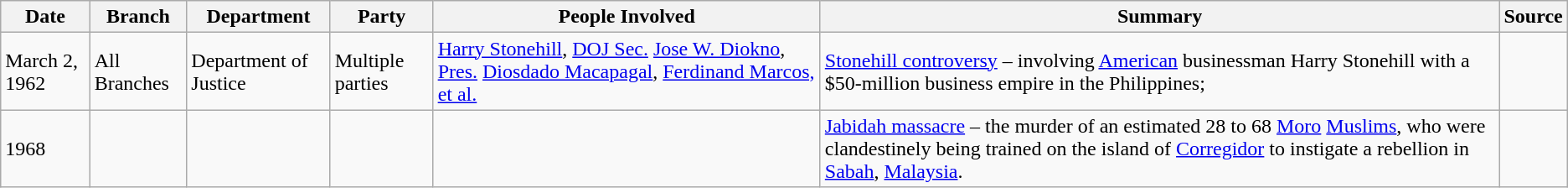<table class="wikitable sortable">
<tr>
<th scope="col">Date</th>
<th scope="col">Branch</th>
<th scope="col">Department</th>
<th scope="col">Party</th>
<th scope="col">People Involved</th>
<th scope="col" class="unsortable">Summary</th>
<th scope="col" class="unsortable">Source</th>
</tr>
<tr>
<td>March 2, 1962</td>
<td>All Branches</td>
<td>Department of Justice</td>
<td>Multiple parties </td>
<td><a href='#'>Harry Stonehill</a>, <a href='#'>DOJ Sec.</a> <a href='#'>Jose W. Diokno</a>, <a href='#'>Pres.</a> <a href='#'>Diosdado Macapagal</a>, <a href='#'>Ferdinand Marcos, et al.</a></td>
<td><a href='#'>Stonehill controversy</a> – involving <a href='#'>American</a> businessman Harry Stonehill with a $50-million business empire in the Philippines;</td>
<td></td>
</tr>
<tr>
<td>1968</td>
<td></td>
<td></td>
<td></td>
<td></td>
<td><a href='#'>Jabidah massacre</a> – the murder of an estimated 28 to 68 <a href='#'>Moro</a> <a href='#'>Muslims</a>, who were clandestinely being trained on the island of <a href='#'>Corregidor</a> to instigate a rebellion in <a href='#'>Sabah</a>, <a href='#'>Malaysia</a>.</td>
<td></td>
</tr>
</table>
